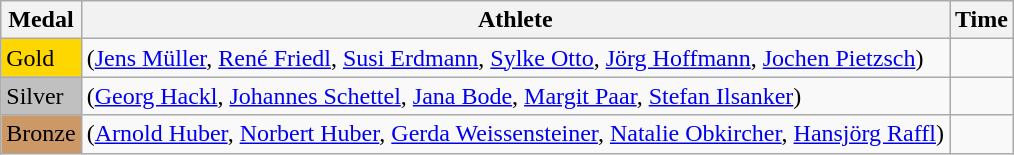<table class="wikitable">
<tr>
<th>Medal</th>
<th>Athlete</th>
<th>Time</th>
</tr>
<tr>
<td bgcolor="gold">Gold</td>
<td> (<a href='#'>Jens Müller</a>, <a href='#'>René Friedl</a>, <a href='#'>Susi Erdmann</a>, <a href='#'>Sylke Otto</a>, <a href='#'>Jörg Hoffmann</a>, <a href='#'>Jochen Pietzsch</a>)</td>
<td></td>
</tr>
<tr>
<td bgcolor="silver">Silver</td>
<td> (<a href='#'>Georg Hackl</a>, <a href='#'>Johannes Schettel</a>, <a href='#'>Jana Bode</a>, <a href='#'>Margit Paar</a>, <a href='#'>Stefan Ilsanker</a>)</td>
<td></td>
</tr>
<tr>
<td bgcolor="CC9966">Bronze</td>
<td> (<a href='#'>Arnold Huber</a>, <a href='#'>Norbert Huber</a>, <a href='#'>Gerda Weissensteiner</a>, <a href='#'>Natalie Obkircher</a>, <a href='#'>Hansjörg Raffl</a>)</td>
<td></td>
</tr>
</table>
